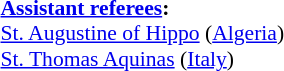<table width=50% style="font-size: 90%">
<tr>
<td><br><strong><a href='#'>Assistant referees</a>:</strong>
<br><a href='#'>St. Augustine of Hippo</a> (<a href='#'>Algeria</a>)
<br><a href='#'>St. Thomas Aquinas</a> (<a href='#'>Italy</a>)</td>
</tr>
</table>
